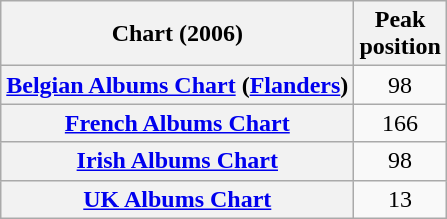<table class="wikitable sortable plainrowheaders" style="text-align:center;">
<tr>
<th>Chart (2006)</th>
<th>Peak<br>position</th>
</tr>
<tr>
<th scope="row"><a href='#'>Belgian Albums Chart</a> (<a href='#'>Flanders</a>)</th>
<td>98</td>
</tr>
<tr>
<th scope="row"><a href='#'>French Albums Chart</a></th>
<td>166</td>
</tr>
<tr>
<th scope="row"><a href='#'>Irish Albums Chart</a></th>
<td>98</td>
</tr>
<tr>
<th scope="row"><a href='#'>UK Albums Chart</a></th>
<td>13</td>
</tr>
</table>
